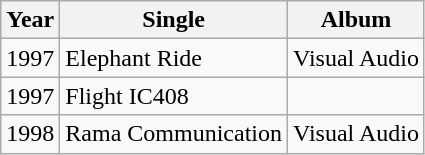<table class="wikitable">
<tr>
<th>Year</th>
<th>Single</th>
<th>Album</th>
</tr>
<tr>
<td>1997</td>
<td>Elephant Ride</td>
<td>Visual Audio</td>
</tr>
<tr>
<td>1997</td>
<td>Flight IC408</td>
<td></td>
</tr>
<tr>
<td>1998</td>
<td>Rama Communication</td>
<td>Visual Audio</td>
</tr>
</table>
